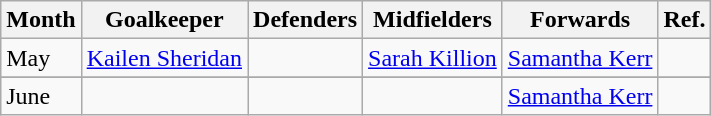<table class="wikitable">
<tr>
<th>Month</th>
<th>Goalkeeper</th>
<th>Defenders</th>
<th>Midfielders</th>
<th>Forwards</th>
<th>Ref.</th>
</tr>
<tr>
<td>May</td>
<td> <a href='#'>Kailen Sheridan</a></td>
<td></td>
<td> <a href='#'>Sarah Killion</a></td>
<td> <a href='#'>Samantha Kerr</a></td>
<td></td>
</tr>
<tr>
</tr>
<tr>
<td>June</td>
<td></td>
<td></td>
<td></td>
<td> <a href='#'>Samantha Kerr</a></td>
<td></td>
</tr>
</table>
